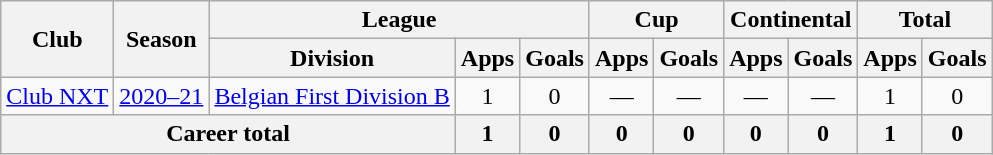<table class=wikitable style=text-align:center>
<tr>
<th rowspan=2>Club</th>
<th rowspan=2>Season</th>
<th colspan=3>League</th>
<th colspan=2>Cup</th>
<th colspan=2>Continental</th>
<th colspan=2>Total</th>
</tr>
<tr>
<th>Division</th>
<th>Apps</th>
<th>Goals</th>
<th>Apps</th>
<th>Goals</th>
<th>Apps</th>
<th>Goals</th>
<th>Apps</th>
<th>Goals</th>
</tr>
<tr>
<td rowspan=1><a href='#'>Club NXT</a></td>
<td><a href='#'>2020–21</a></td>
<td><a href='#'>Belgian First Division B</a></td>
<td>1</td>
<td>0</td>
<td>—</td>
<td>—</td>
<td>—</td>
<td>—</td>
<td>1</td>
<td>0</td>
</tr>
<tr>
<th colspan=3>Career total</th>
<th>1</th>
<th>0</th>
<th>0</th>
<th>0</th>
<th>0</th>
<th>0</th>
<th>1</th>
<th>0</th>
</tr>
</table>
